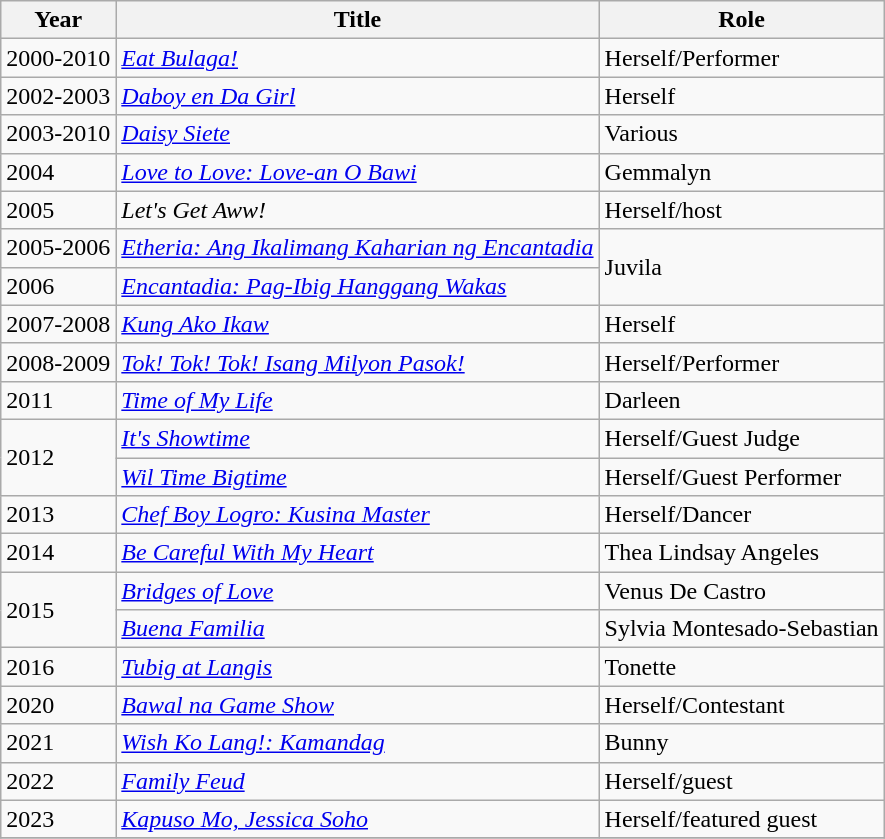<table class="wikitable plainrowheaders sortable">
<tr>
<th>Year</th>
<th>Title</th>
<th>Role</th>
</tr>
<tr>
<td>2000-2010</td>
<td><em><a href='#'>Eat Bulaga!</a></em></td>
<td>Herself/Performer</td>
</tr>
<tr>
<td>2002-2003</td>
<td><em><a href='#'>Daboy en Da Girl</a></em></td>
<td>Herself</td>
</tr>
<tr>
<td>2003-2010</td>
<td><em><a href='#'>Daisy Siete</a></em></td>
<td>Various</td>
</tr>
<tr>
<td>2004</td>
<td><em><a href='#'>Love to Love: Love-an O Bawi</a></em></td>
<td>Gemmalyn</td>
</tr>
<tr>
<td>2005</td>
<td><em>Let's Get Aww!</em></td>
<td>Herself/host</td>
</tr>
<tr>
<td>2005-2006</td>
<td><em><a href='#'>Etheria: Ang Ikalimang Kaharian ng Encantadia</a></em></td>
<td rowspan="2">Juvila</td>
</tr>
<tr>
<td>2006</td>
<td><em><a href='#'>Encantadia: Pag-Ibig Hanggang Wakas</a></em></td>
</tr>
<tr>
<td>2007-2008</td>
<td><em><a href='#'>Kung Ako Ikaw</a></em></td>
<td>Herself</td>
</tr>
<tr>
<td>2008-2009</td>
<td><em><a href='#'>Tok! Tok! Tok! Isang Milyon Pasok!</a></em></td>
<td>Herself/Performer</td>
</tr>
<tr>
<td>2011</td>
<td><em><a href='#'>Time of My Life</a></em></td>
<td>Darleen</td>
</tr>
<tr>
<td rowspan="2">2012</td>
<td><em><a href='#'>It's Showtime</a></em></td>
<td>Herself/Guest Judge</td>
</tr>
<tr>
<td><em><a href='#'>Wil Time Bigtime</a></em></td>
<td>Herself/Guest Performer</td>
</tr>
<tr>
<td>2013</td>
<td><em><a href='#'>Chef Boy Logro: Kusina Master</a></em></td>
<td>Herself/Dancer</td>
</tr>
<tr>
<td>2014</td>
<td><em><a href='#'>Be Careful With My Heart</a></em></td>
<td>Thea Lindsay Angeles</td>
</tr>
<tr>
<td rowspan="2">2015</td>
<td><em><a href='#'>Bridges of Love</a></em></td>
<td>Venus De Castro</td>
</tr>
<tr>
<td><em><a href='#'>Buena Familia</a></em></td>
<td>Sylvia Montesado-Sebastian</td>
</tr>
<tr>
<td>2016</td>
<td><em><a href='#'>Tubig at Langis</a></em></td>
<td>Tonette</td>
</tr>
<tr>
<td>2020</td>
<td><em><a href='#'>Bawal na Game Show</a></em></td>
<td>Herself/Contestant</td>
</tr>
<tr>
<td>2021</td>
<td><em><a href='#'>Wish Ko Lang!: Kamandag</a></em></td>
<td>Bunny</td>
</tr>
<tr>
<td>2022</td>
<td><em><a href='#'>Family Feud</a></em></td>
<td>Herself/guest</td>
</tr>
<tr>
<td>2023</td>
<td><em><a href='#'>Kapuso Mo, Jessica Soho</a></em></td>
<td>Herself/featured guest</td>
</tr>
<tr>
</tr>
</table>
